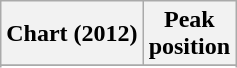<table class="wikitable sortable plainrowheaders">
<tr>
<th>Chart (2012)</th>
<th>Peak<br>position</th>
</tr>
<tr>
</tr>
<tr>
</tr>
<tr>
</tr>
<tr>
</tr>
<tr>
</tr>
<tr>
</tr>
<tr>
</tr>
<tr>
</tr>
<tr>
</tr>
<tr>
</tr>
<tr>
</tr>
</table>
